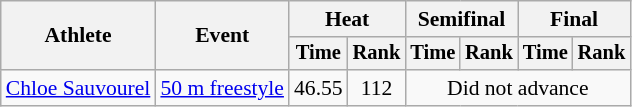<table class=wikitable style="font-size:90%">
<tr>
<th rowspan="2">Athlete</th>
<th rowspan="2">Event</th>
<th colspan="2">Heat</th>
<th colspan="2">Semifinal</th>
<th colspan="2">Final</th>
</tr>
<tr style="font-size:95%">
<th>Time</th>
<th>Rank</th>
<th>Time</th>
<th>Rank</th>
<th>Time</th>
<th>Rank</th>
</tr>
<tr align=center>
<td align=left><a href='#'>Chloe Sauvourel</a></td>
<td align=left><a href='#'>50 m freestyle</a></td>
<td>46.55</td>
<td>112</td>
<td colspan=4>Did not advance</td>
</tr>
</table>
